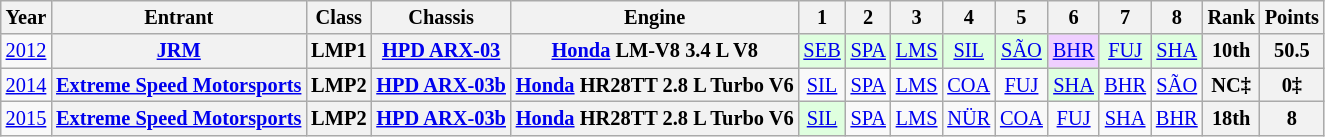<table class="wikitable" style="text-align:center; font-size:85%">
<tr>
<th>Year</th>
<th>Entrant</th>
<th>Class</th>
<th>Chassis</th>
<th>Engine</th>
<th>1</th>
<th>2</th>
<th>3</th>
<th>4</th>
<th>5</th>
<th>6</th>
<th>7</th>
<th>8</th>
<th>Rank</th>
<th>Points</th>
</tr>
<tr>
<td><a href='#'>2012</a></td>
<th><a href='#'>JRM</a></th>
<th>LMP1</th>
<th nowrap><a href='#'>HPD ARX-03</a></th>
<th nowrap><a href='#'>Honda</a> LM-V8 3.4 L V8</th>
<td style="background:#DFFFDF;"><a href='#'>SEB</a><br></td>
<td style="background:#DFFFDF;"><a href='#'>SPA</a><br></td>
<td style="background:#DFFFDF;"><a href='#'>LMS</a><br></td>
<td style="background:#DFFFDF;"><a href='#'>SIL</a><br></td>
<td style="background:#DFFFDF;"><a href='#'>SÃO</a><br></td>
<td style="background:#EFCFFF;"><a href='#'>BHR</a><br></td>
<td style="background:#DFFFDF;"><a href='#'>FUJ</a><br></td>
<td style="background:#DFFFDF;"><a href='#'>SHA</a><br></td>
<th>10th</th>
<th>50.5</th>
</tr>
<tr>
<td><a href='#'>2014</a></td>
<th nowrap><a href='#'>Extreme Speed Motorsports</a></th>
<th>LMP2</th>
<th nowrap><a href='#'>HPD ARX-03b</a></th>
<th nowrap><a href='#'>Honda</a> HR28TT 2.8 L Turbo V6</th>
<td><a href='#'>SIL</a></td>
<td><a href='#'>SPA</a></td>
<td><a href='#'>LMS</a></td>
<td><a href='#'>COA</a></td>
<td><a href='#'>FUJ</a></td>
<td style="background:#DFFFDF;"><a href='#'>SHA</a><br></td>
<td><a href='#'>BHR</a></td>
<td><a href='#'>SÃO</a></td>
<th>NC‡</th>
<th>0‡</th>
</tr>
<tr>
<td><a href='#'>2015</a></td>
<th nowrap><a href='#'>Extreme Speed Motorsports</a></th>
<th>LMP2</th>
<th nowrap><a href='#'>HPD ARX-03b</a></th>
<th nowrap><a href='#'>Honda</a> HR28TT 2.8 L Turbo V6</th>
<td style="background:#DFFFDF;"><a href='#'>SIL</a><br></td>
<td><a href='#'>SPA</a></td>
<td><a href='#'>LMS</a></td>
<td><a href='#'>NÜR</a></td>
<td><a href='#'>COA</a></td>
<td><a href='#'>FUJ</a></td>
<td><a href='#'>SHA</a></td>
<td><a href='#'>BHR</a></td>
<th>18th</th>
<th>8</th>
</tr>
</table>
